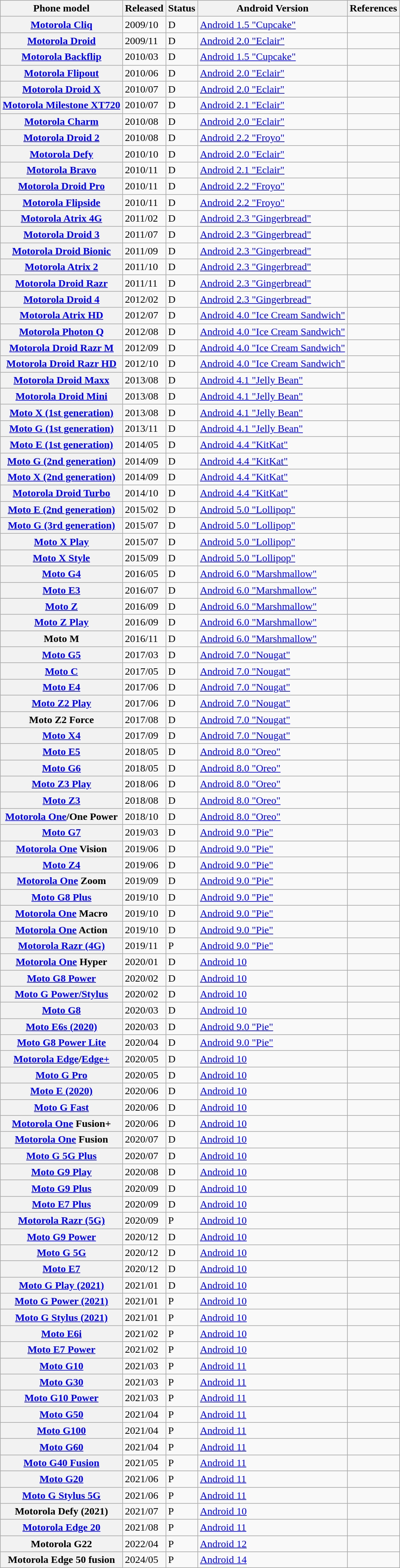<table class="wikitable sortable">
<tr>
<th><strong>Phone model</strong></th>
<th><strong>Released</strong></th>
<th><strong>Status</strong></th>
<th><strong>Android Version</strong></th>
<th><strong>References</strong></th>
</tr>
<tr>
<th scope="row"><a href='#'>Motorola Cliq</a></th>
<td>2009/10</td>
<td>D</td>
<td><a href='#'>Android 1.5 "Cupcake"</a></td>
<td></td>
</tr>
<tr>
<th scope="row"><a href='#'>Motorola Droid</a></th>
<td>2009/11</td>
<td>D</td>
<td><a href='#'>Android 2.0 "Eclair"</a></td>
<td></td>
</tr>
<tr>
<th scope="row"><a href='#'>Motorola Backflip</a></th>
<td>2010/03</td>
<td>D</td>
<td><a href='#'>Android 1.5 "Cupcake"</a></td>
<td></td>
</tr>
<tr>
<th scope="row"><a href='#'>Motorola Flipout</a></th>
<td>2010/06</td>
<td>D</td>
<td><a href='#'>Android 2.0 "Eclair"</a></td>
<td></td>
</tr>
<tr>
<th scope="row"><a href='#'>Motorola Droid X</a></th>
<td>2010/07</td>
<td>D</td>
<td><a href='#'>Android 2.0 "Eclair"</a></td>
<td></td>
</tr>
<tr>
<th scope="row"><a href='#'>Motorola Milestone XT720</a></th>
<td>2010/07</td>
<td>D</td>
<td><a href='#'>Android 2.1 "Eclair"</a></td>
<td></td>
</tr>
<tr>
<th scope="row"><a href='#'>Motorola Charm</a></th>
<td>2010/08</td>
<td>D</td>
<td><a href='#'>Android 2.0 "Eclair"</a></td>
<td></td>
</tr>
<tr>
<th scope="row"><a href='#'>Motorola Droid 2</a></th>
<td>2010/08</td>
<td>D</td>
<td><a href='#'>Android 2.2 "Froyo"</a></td>
<td></td>
</tr>
<tr>
<th scope="row"><a href='#'>Motorola Defy</a></th>
<td>2010/10</td>
<td>D</td>
<td><a href='#'>Android 2.0 "Eclair"</a></td>
<td></td>
</tr>
<tr>
<th scope="row"><a href='#'>Motorola Bravo</a></th>
<td>2010/11</td>
<td>D</td>
<td><a href='#'>Android 2.1 "Eclair"</a></td>
<td></td>
</tr>
<tr>
<th scope="row"><a href='#'>Motorola Droid Pro</a></th>
<td>2010/11</td>
<td>D</td>
<td><a href='#'>Android 2.2 "Froyo"</a></td>
<td></td>
</tr>
<tr>
<th scope="row"><a href='#'>Motorola Flipside</a></th>
<td>2010/11</td>
<td>D</td>
<td><a href='#'>Android 2.2 "Froyo"</a></td>
<td></td>
</tr>
<tr>
<th scope="row"><a href='#'>Motorola Atrix 4G</a></th>
<td>2011/02</td>
<td>D</td>
<td><a href='#'>Android 2.3 "Gingerbread"</a></td>
<td></td>
</tr>
<tr>
<th scope="row"><a href='#'>Motorola Droid 3</a></th>
<td>2011/07</td>
<td>D</td>
<td><a href='#'>Android 2.3 "Gingerbread"</a></td>
<td></td>
</tr>
<tr>
<th scope="row"><a href='#'>Motorola Droid Bionic</a></th>
<td>2011/09</td>
<td>D</td>
<td><a href='#'>Android 2.3 "Gingerbread"</a></td>
<td></td>
</tr>
<tr>
<th scope="row"><a href='#'>Motorola Atrix 2</a></th>
<td>2011/10</td>
<td>D</td>
<td><a href='#'>Android 2.3 "Gingerbread"</a></td>
<td></td>
</tr>
<tr>
<th scope="row"><a href='#'>Motorola Droid Razr</a></th>
<td>2011/11</td>
<td>D</td>
<td><a href='#'>Android 2.3 "Gingerbread"</a></td>
<td></td>
</tr>
<tr>
<th scope="row"><a href='#'>Motorola Droid 4</a></th>
<td>2012/02</td>
<td>D</td>
<td><a href='#'>Android 2.3 "Gingerbread"</a></td>
<td></td>
</tr>
<tr>
<th scope="row"><a href='#'>Motorola Atrix HD</a></th>
<td>2012/07</td>
<td>D</td>
<td><a href='#'>Android 4.0 "Ice Cream Sandwich"</a></td>
<td></td>
</tr>
<tr>
<th scope="row"><a href='#'>Motorola Photon Q</a></th>
<td>2012/08</td>
<td>D</td>
<td><a href='#'>Android 4.0 "Ice Cream Sandwich"</a></td>
<td></td>
</tr>
<tr>
<th scope="row"><a href='#'>Motorola Droid Razr M</a></th>
<td>2012/09</td>
<td>D</td>
<td><a href='#'>Android 4.0 "Ice Cream Sandwich"</a></td>
<td></td>
</tr>
<tr>
<th scope="row"><a href='#'>Motorola Droid Razr HD</a></th>
<td>2012/10</td>
<td>D</td>
<td><a href='#'>Android 4.0 "Ice Cream Sandwich"</a></td>
<td></td>
</tr>
<tr>
<th scope="row"><a href='#'>Motorola Droid Maxx</a></th>
<td>2013/08</td>
<td>D</td>
<td><a href='#'>Android 4.1 "Jelly Bean"</a></td>
<td></td>
</tr>
<tr>
<th scope="row"><a href='#'>Motorola Droid Mini</a></th>
<td>2013/08</td>
<td>D</td>
<td><a href='#'>Android 4.1 "Jelly Bean"</a></td>
<td></td>
</tr>
<tr>
<th scope="row"><a href='#'>Moto X (1st generation)</a></th>
<td>2013/08</td>
<td>D</td>
<td><a href='#'>Android 4.1 "Jelly Bean"</a></td>
<td></td>
</tr>
<tr>
<th scope="row"><a href='#'>Moto G (1st generation)</a></th>
<td>2013/11</td>
<td>D</td>
<td><a href='#'>Android 4.1 "Jelly Bean"</a></td>
<td></td>
</tr>
<tr>
<th scope="row"><a href='#'>Moto E (1st generation)</a></th>
<td>2014/05</td>
<td>D</td>
<td><a href='#'>Android 4.4 "KitKat"</a></td>
<td></td>
</tr>
<tr>
<th scope="row"><a href='#'>Moto G (2nd generation)</a></th>
<td>2014/09</td>
<td>D</td>
<td><a href='#'>Android 4.4 "KitKat"</a></td>
<td></td>
</tr>
<tr>
<th scope="row"><a href='#'>Moto X (2nd generation)</a></th>
<td>2014/09</td>
<td>D</td>
<td><a href='#'>Android 4.4 "KitKat"</a></td>
<td></td>
</tr>
<tr>
<th scope="row"><a href='#'>Motorola Droid Turbo</a></th>
<td>2014/10</td>
<td>D</td>
<td><a href='#'>Android 4.4 "KitKat"</a></td>
<td></td>
</tr>
<tr>
<th scope="row"><a href='#'>Moto E (2nd generation)</a></th>
<td>2015/02</td>
<td>D</td>
<td><a href='#'>Android 5.0 "Lollipop"</a></td>
<td></td>
</tr>
<tr>
<th scope="row"><a href='#'>Moto G (3rd generation)</a></th>
<td>2015/07</td>
<td>D</td>
<td><a href='#'>Android 5.0 "Lollipop"</a></td>
<td></td>
</tr>
<tr>
<th scope="row"><a href='#'>Moto X Play</a></th>
<td>2015/07</td>
<td>D</td>
<td><a href='#'>Android 5.0 "Lollipop"</a></td>
<td></td>
</tr>
<tr>
<th scope="row"><a href='#'>Moto X Style</a></th>
<td>2015/09</td>
<td>D</td>
<td><a href='#'>Android 5.0 "Lollipop"</a></td>
<td></td>
</tr>
<tr>
<th scope="row"><a href='#'>Moto G4</a></th>
<td>2016/05</td>
<td>D</td>
<td><a href='#'>Android 6.0 "Marshmallow"</a></td>
<td></td>
</tr>
<tr>
<th scope="row"><a href='#'>Moto E3</a></th>
<td>2016/07</td>
<td>D</td>
<td><a href='#'>Android 6.0 "Marshmallow"</a></td>
<td></td>
</tr>
<tr>
<th scope="row"><a href='#'>Moto Z</a></th>
<td>2016/09</td>
<td>D</td>
<td><a href='#'>Android 6.0 "Marshmallow"</a></td>
<td></td>
</tr>
<tr>
<th scope="row"><a href='#'>Moto Z Play</a></th>
<td>2016/09</td>
<td>D</td>
<td><a href='#'>Android 6.0 "Marshmallow"</a></td>
<td></td>
</tr>
<tr>
<th>Moto M</th>
<td>2016/11</td>
<td>D</td>
<td><a href='#'>Android 6.0 "Marshmallow"</a></td>
<td></td>
</tr>
<tr>
<th scope="row"><a href='#'>Moto G5</a></th>
<td>2017/03</td>
<td>D</td>
<td><a href='#'>Android 7.0 "Nougat"</a></td>
<td></td>
</tr>
<tr>
<th scope="row"><a href='#'>Moto C</a></th>
<td>2017/05</td>
<td>D</td>
<td><a href='#'>Android 7.0 "Nougat"</a></td>
<td></td>
</tr>
<tr>
<th scope="row"><a href='#'>Moto E4</a></th>
<td>2017/06</td>
<td>D</td>
<td><a href='#'>Android 7.0 "Nougat"</a></td>
<td></td>
</tr>
<tr>
<th scope="row"><a href='#'>Moto Z2 Play</a></th>
<td>2017/06</td>
<td>D</td>
<td><a href='#'>Android 7.0 "Nougat"</a></td>
<td></td>
</tr>
<tr>
<th scope="row">Moto Z2 Force</th>
<td>2017/08</td>
<td>D</td>
<td><a href='#'>Android 7.0 "Nougat"</a></td>
<td></td>
</tr>
<tr>
<th scope="row"><a href='#'>Moto X4</a></th>
<td>2017/09</td>
<td>D</td>
<td><a href='#'>Android 7.0 "Nougat"</a></td>
<td></td>
</tr>
<tr>
<th scope="row"><a href='#'>Moto E5</a></th>
<td>2018/05</td>
<td>D</td>
<td><a href='#'>Android 8.0 "Oreo"</a></td>
<td></td>
</tr>
<tr>
<th scope="row"><a href='#'>Moto G6</a></th>
<td>2018/05</td>
<td>D</td>
<td><a href='#'>Android 8.0 "Oreo"</a></td>
<td></td>
</tr>
<tr>
<th scope="row"><a href='#'>Moto Z3 Play</a></th>
<td>2018/06</td>
<td>D</td>
<td><a href='#'>Android 8.0 "Oreo"</a></td>
<td></td>
</tr>
<tr>
<th scope="row"><a href='#'>Moto Z3</a></th>
<td>2018/08</td>
<td>D</td>
<td><a href='#'>Android 8.0 "Oreo"</a></td>
<td></td>
</tr>
<tr>
<th scope="row"><a href='#'>Motorola One</a>/One Power</th>
<td>2018/10</td>
<td>D</td>
<td><a href='#'>Android 8.0 "Oreo"</a></td>
<td></td>
</tr>
<tr>
<th scope="row"><a href='#'>Moto G7</a></th>
<td>2019/03</td>
<td>D</td>
<td><a href='#'>Android 9.0 "Pie"</a></td>
<td></td>
</tr>
<tr>
<th scope="row"><a href='#'>Motorola One</a> Vision</th>
<td>2019/06</td>
<td>D</td>
<td><a href='#'>Android 9.0 "Pie"</a></td>
<td></td>
</tr>
<tr>
<th scope="row"><a href='#'>Moto Z4</a></th>
<td>2019/06</td>
<td>D</td>
<td><a href='#'>Android 9.0 "Pie"</a></td>
<td></td>
</tr>
<tr>
<th scope="row"><a href='#'>Motorola One</a> Zoom</th>
<td>2019/09</td>
<td>D</td>
<td><a href='#'>Android 9.0 "Pie"</a></td>
<td></td>
</tr>
<tr>
<th scope="row"><a href='#'>Moto G8 Plus</a></th>
<td>2019/10</td>
<td>D</td>
<td><a href='#'>Android 9.0 "Pie"</a></td>
<td></td>
</tr>
<tr>
<th scope="row"><a href='#'>Motorola One</a> Macro</th>
<td>2019/10</td>
<td>D</td>
<td><a href='#'>Android 9.0 "Pie"</a></td>
<td></td>
</tr>
<tr>
<th scope="row"><a href='#'>Motorola One</a> Action</th>
<td>2019/10</td>
<td>D</td>
<td><a href='#'>Android 9.0 "Pie"</a></td>
<td></td>
</tr>
<tr>
<th scope="row"><a href='#'>Motorola Razr (4G)</a></th>
<td>2019/11</td>
<td>P</td>
<td><a href='#'>Android 9.0 "Pie"</a></td>
<td></td>
</tr>
<tr>
<th scope="row"><a href='#'>Motorola One</a> Hyper</th>
<td>2020/01</td>
<td>D</td>
<td><a href='#'>Android 10</a></td>
<td></td>
</tr>
<tr>
<th scope="row"><a href='#'>Moto G8 Power</a></th>
<td>2020/02</td>
<td>D</td>
<td><a href='#'>Android 10</a></td>
<td></td>
</tr>
<tr>
<th scope="row"><a href='#'>Moto G Power/Stylus</a></th>
<td>2020/02</td>
<td>D</td>
<td><a href='#'>Android 10</a></td>
<td></td>
</tr>
<tr>
<th scope="row"><a href='#'>Moto G8</a></th>
<td>2020/03</td>
<td>D</td>
<td><a href='#'>Android 10</a></td>
<td></td>
</tr>
<tr>
<th scope="row"><a href='#'>Moto E6s (2020)</a></th>
<td>2020/03</td>
<td>D</td>
<td><a href='#'>Android 9.0 "Pie"</a></td>
<td></td>
</tr>
<tr>
<th scope="row"><a href='#'>Moto G8 Power Lite</a></th>
<td>2020/04</td>
<td>D</td>
<td><a href='#'>Android 9.0 "Pie"</a></td>
<td></td>
</tr>
<tr>
<th scope="row"><a href='#'>Motorola Edge</a>/<a href='#'>Edge+</a></th>
<td>2020/05</td>
<td>D</td>
<td><a href='#'>Android 10</a></td>
<td></td>
</tr>
<tr>
<th scope="row"><a href='#'>Moto G Pro</a></th>
<td>2020/05</td>
<td>D</td>
<td><a href='#'>Android 10</a></td>
<td></td>
</tr>
<tr>
<th scope="row"><a href='#'>Moto E (2020)</a></th>
<td>2020/06</td>
<td>D</td>
<td><a href='#'>Android 10</a></td>
<td></td>
</tr>
<tr>
<th scope="row"><a href='#'>Moto G Fast</a></th>
<td>2020/06</td>
<td>D</td>
<td><a href='#'>Android 10</a></td>
<td></td>
</tr>
<tr>
<th scope="row"><a href='#'>Motorola One</a> Fusion+</th>
<td>2020/06</td>
<td>D</td>
<td><a href='#'>Android 10</a></td>
<td></td>
</tr>
<tr>
<th scope="row"><a href='#'>Motorola One</a> Fusion</th>
<td>2020/07</td>
<td>D</td>
<td><a href='#'>Android 10</a></td>
<td></td>
</tr>
<tr>
<th scope="row"><a href='#'>Moto G 5G Plus</a></th>
<td>2020/07</td>
<td>D</td>
<td><a href='#'>Android 10</a></td>
<td></td>
</tr>
<tr>
<th scope="row"><a href='#'>Moto G9 Play</a></th>
<td>2020/08</td>
<td>D</td>
<td><a href='#'>Android 10</a></td>
<td></td>
</tr>
<tr>
<th scope="row"><a href='#'>Moto G9 Plus</a></th>
<td>2020/09</td>
<td>D</td>
<td><a href='#'>Android 10</a></td>
<td></td>
</tr>
<tr>
<th scope="row"><a href='#'>Moto E7 Plus</a></th>
<td>2020/09</td>
<td>D</td>
<td><a href='#'>Android 10</a></td>
<td></td>
</tr>
<tr>
<th scope="row"><a href='#'>Motorola Razr (5G)</a></th>
<td>2020/09</td>
<td>P</td>
<td><a href='#'>Android 10</a></td>
<td></td>
</tr>
<tr>
<th scope="row"><a href='#'>Moto G9 Power</a></th>
<td>2020/12</td>
<td>D</td>
<td><a href='#'>Android 10</a></td>
<td></td>
</tr>
<tr>
<th scope="row"><a href='#'>Moto G 5G</a></th>
<td>2020/12</td>
<td>D</td>
<td><a href='#'>Android 10</a></td>
<td></td>
</tr>
<tr>
<th scope="row"><a href='#'>Moto E7</a></th>
<td>2020/12</td>
<td>D</td>
<td><a href='#'>Android 10</a></td>
<td></td>
</tr>
<tr>
<th scope="row"><a href='#'>Moto G Play (2021)</a></th>
<td>2021/01</td>
<td>D</td>
<td><a href='#'>Android 10</a></td>
<td></td>
</tr>
<tr>
<th scope="row"><a href='#'>Moto G Power (2021)</a></th>
<td>2021/01</td>
<td>P</td>
<td><a href='#'>Android 10</a></td>
<td></td>
</tr>
<tr>
<th scope="row"><a href='#'>Moto G Stylus (2021)</a></th>
<td>2021/01</td>
<td>P</td>
<td><a href='#'>Android 10</a></td>
<td></td>
</tr>
<tr>
<th scope="row"><a href='#'>Moto E6i</a></th>
<td>2021/02</td>
<td>P</td>
<td><a href='#'>Android 10</a></td>
<td></td>
</tr>
<tr>
<th scope="row"><a href='#'>Moto E7 Power</a></th>
<td>2021/02</td>
<td>P</td>
<td><a href='#'>Android 10</a></td>
<td></td>
</tr>
<tr>
<th scope="row"><a href='#'>Moto G10</a></th>
<td>2021/03</td>
<td>P</td>
<td><a href='#'>Android 11</a></td>
<td></td>
</tr>
<tr>
<th scope="row"><a href='#'>Moto G30</a></th>
<td>2021/03</td>
<td>P</td>
<td><a href='#'>Android 11</a></td>
<td></td>
</tr>
<tr>
<th scope="row"><a href='#'>Moto G10 Power</a></th>
<td>2021/03</td>
<td>P</td>
<td><a href='#'>Android 11</a></td>
<td></td>
</tr>
<tr>
<th scope="row"><a href='#'>Moto G50</a></th>
<td>2021/04</td>
<td>P</td>
<td><a href='#'>Android 11</a></td>
<td></td>
</tr>
<tr>
<th scope="row"><a href='#'>Moto G100</a></th>
<td>2021/04</td>
<td>P</td>
<td><a href='#'>Android 11</a></td>
<td></td>
</tr>
<tr>
<th scope="row"><a href='#'>Moto G60</a></th>
<td>2021/04</td>
<td>P</td>
<td><a href='#'>Android 11</a></td>
<td></td>
</tr>
<tr>
<th scope="row"><a href='#'>Moto G40 Fusion</a></th>
<td>2021/05</td>
<td>P</td>
<td><a href='#'>Android 11</a></td>
<td></td>
</tr>
<tr>
<th scope="row"><a href='#'>Moto G20</a></th>
<td>2021/06</td>
<td>P</td>
<td><a href='#'>Android 11</a></td>
<td></td>
</tr>
<tr>
<th scope="row"><a href='#'>Moto G Stylus 5G</a></th>
<td>2021/06</td>
<td>P</td>
<td><a href='#'>Android 11</a></td>
<td></td>
</tr>
<tr>
<th scope="row">Motorola Defy (2021)</th>
<td>2021/07</td>
<td>P</td>
<td><a href='#'>Android 10</a></td>
<td></td>
</tr>
<tr>
<th scope="row"><a href='#'>Motorola Edge 20</a></th>
<td>2021/08</td>
<td>P</td>
<td><a href='#'>Android 11</a></td>
<td></td>
</tr>
<tr>
<th>Motorola G22</th>
<td>2022/04</td>
<td>P</td>
<td><a href='#'>Android 12</a></td>
<td></td>
</tr>
<tr>
<th>Motorola Edge 50 fusion</th>
<td>2024/05</td>
<td>P</td>
<td><a href='#'>Android 14</a></td>
<td></td>
</tr>
</table>
